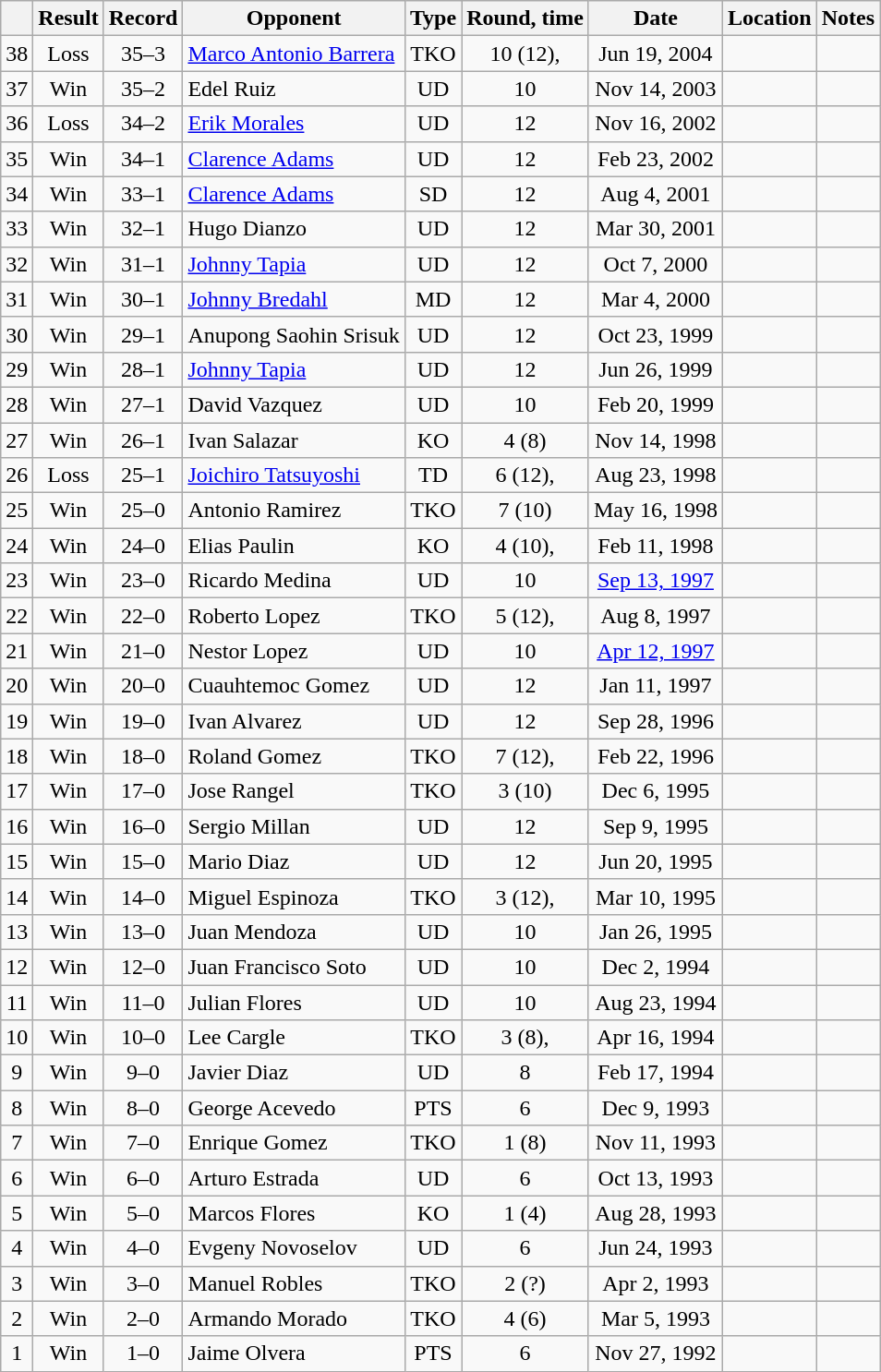<table class=wikitable style=text-align:center>
<tr>
<th></th>
<th>Result</th>
<th>Record</th>
<th>Opponent</th>
<th>Type</th>
<th>Round, time</th>
<th>Date</th>
<th>Location</th>
<th>Notes</th>
</tr>
<tr>
<td>38</td>
<td>Loss</td>
<td>35–3</td>
<td align=left><a href='#'>Marco Antonio Barrera</a></td>
<td>TKO</td>
<td>10 (12), </td>
<td>Jun 19, 2004</td>
<td align=left></td>
<td align=left></td>
</tr>
<tr>
<td>37</td>
<td>Win</td>
<td>35–2</td>
<td align=left>Edel Ruiz</td>
<td>UD</td>
<td>10</td>
<td>Nov 14, 2003</td>
<td align=left></td>
<td align=left></td>
</tr>
<tr>
<td>36</td>
<td>Loss</td>
<td>34–2</td>
<td align=left><a href='#'>Erik Morales</a></td>
<td>UD</td>
<td>12</td>
<td>Nov 16, 2002</td>
<td align=left></td>
<td align=left></td>
</tr>
<tr>
<td>35</td>
<td>Win</td>
<td>34–1</td>
<td align=left><a href='#'>Clarence Adams</a></td>
<td>UD</td>
<td>12</td>
<td>Feb 23, 2002</td>
<td align=left></td>
<td align=left></td>
</tr>
<tr>
<td>34</td>
<td>Win</td>
<td>33–1</td>
<td align=left><a href='#'>Clarence Adams</a></td>
<td>SD</td>
<td>12</td>
<td>Aug 4, 2001</td>
<td align=left></td>
<td align=left></td>
</tr>
<tr>
<td>33</td>
<td>Win</td>
<td>32–1</td>
<td align=left>Hugo Dianzo</td>
<td>UD</td>
<td>12</td>
<td>Mar 30, 2001</td>
<td align=left></td>
<td align=left></td>
</tr>
<tr>
<td>32</td>
<td>Win</td>
<td>31–1</td>
<td align=left><a href='#'>Johnny Tapia</a></td>
<td>UD</td>
<td>12</td>
<td>Oct 7, 2000</td>
<td align=left></td>
<td align=left></td>
</tr>
<tr>
<td>31</td>
<td>Win</td>
<td>30–1</td>
<td align=left><a href='#'>Johnny Bredahl</a></td>
<td>MD</td>
<td>12</td>
<td>Mar 4, 2000</td>
<td align=left></td>
<td align=left></td>
</tr>
<tr>
<td>30</td>
<td>Win</td>
<td>29–1</td>
<td align=left>Anupong Saohin Srisuk</td>
<td>UD</td>
<td>12</td>
<td>Oct 23, 1999</td>
<td align=left></td>
<td align=left></td>
</tr>
<tr>
<td>29</td>
<td>Win</td>
<td>28–1</td>
<td align=left><a href='#'>Johnny Tapia</a></td>
<td>UD</td>
<td>12</td>
<td>Jun 26, 1999</td>
<td align=left></td>
<td align=left></td>
</tr>
<tr>
<td>28</td>
<td>Win</td>
<td>27–1</td>
<td align=left>David Vazquez</td>
<td>UD</td>
<td>10</td>
<td>Feb 20, 1999</td>
<td align=left></td>
<td align=left></td>
</tr>
<tr>
<td>27</td>
<td>Win</td>
<td>26–1</td>
<td align=left>Ivan Salazar</td>
<td>KO</td>
<td>4 (8)</td>
<td>Nov 14, 1998</td>
<td align=left></td>
<td align=left></td>
</tr>
<tr>
<td>26</td>
<td>Loss</td>
<td>25–1</td>
<td align=left><a href='#'>Joichiro Tatsuyoshi</a></td>
<td>TD</td>
<td>6 (12), </td>
<td>Aug 23, 1998</td>
<td align=left></td>
<td align=left></td>
</tr>
<tr>
<td>25</td>
<td>Win</td>
<td>25–0</td>
<td align=left>Antonio Ramirez</td>
<td>TKO</td>
<td>7 (10)</td>
<td>May 16, 1998</td>
<td align=left></td>
<td align=left></td>
</tr>
<tr>
<td>24</td>
<td>Win</td>
<td>24–0</td>
<td align=left>Elias Paulin</td>
<td>KO</td>
<td>4 (10), </td>
<td>Feb 11, 1998</td>
<td align=left></td>
<td align=left></td>
</tr>
<tr>
<td>23</td>
<td>Win</td>
<td>23–0</td>
<td align=left>Ricardo Medina</td>
<td>UD</td>
<td>10</td>
<td><a href='#'>Sep 13, 1997</a></td>
<td align=left></td>
<td align=left></td>
</tr>
<tr>
<td>22</td>
<td>Win</td>
<td>22–0</td>
<td align=left>Roberto Lopez</td>
<td>TKO</td>
<td>5 (12), </td>
<td>Aug 8, 1997</td>
<td align=left></td>
<td align=left></td>
</tr>
<tr>
<td>21</td>
<td>Win</td>
<td>21–0</td>
<td align=left>Nestor Lopez</td>
<td>UD</td>
<td>10</td>
<td><a href='#'>Apr 12, 1997</a></td>
<td align=left></td>
<td align=left></td>
</tr>
<tr>
<td>20</td>
<td>Win</td>
<td>20–0</td>
<td align=left>Cuauhtemoc Gomez</td>
<td>UD</td>
<td>12</td>
<td>Jan 11, 1997</td>
<td align=left></td>
<td align=left></td>
</tr>
<tr>
<td>19</td>
<td>Win</td>
<td>19–0</td>
<td align=left>Ivan Alvarez</td>
<td>UD</td>
<td>12</td>
<td>Sep 28, 1996</td>
<td align=left></td>
<td align=left></td>
</tr>
<tr>
<td>18</td>
<td>Win</td>
<td>18–0</td>
<td align=left>Roland Gomez</td>
<td>TKO</td>
<td>7 (12), </td>
<td>Feb 22, 1996</td>
<td align=left></td>
<td align=left></td>
</tr>
<tr>
<td>17</td>
<td>Win</td>
<td>17–0</td>
<td align=left>Jose Rangel</td>
<td>TKO</td>
<td>3 (10)</td>
<td>Dec 6, 1995</td>
<td align=left></td>
<td align=left></td>
</tr>
<tr>
<td>16</td>
<td>Win</td>
<td>16–0</td>
<td align=left>Sergio Millan</td>
<td>UD</td>
<td>12</td>
<td>Sep 9, 1995</td>
<td align=left></td>
<td align=left></td>
</tr>
<tr>
<td>15</td>
<td>Win</td>
<td>15–0</td>
<td align=left>Mario Diaz</td>
<td>UD</td>
<td>12</td>
<td>Jun 20, 1995</td>
<td align=left></td>
<td align=left></td>
</tr>
<tr>
<td>14</td>
<td>Win</td>
<td>14–0</td>
<td align=left>Miguel Espinoza</td>
<td>TKO</td>
<td>3 (12), </td>
<td>Mar 10, 1995</td>
<td align=left></td>
<td align=left></td>
</tr>
<tr>
<td>13</td>
<td>Win</td>
<td>13–0</td>
<td align=left>Juan Mendoza</td>
<td>UD</td>
<td>10</td>
<td>Jan 26, 1995</td>
<td align=left></td>
<td align=left></td>
</tr>
<tr>
<td>12</td>
<td>Win</td>
<td>12–0</td>
<td align=left>Juan Francisco Soto</td>
<td>UD</td>
<td>10</td>
<td>Dec 2, 1994</td>
<td align=left></td>
<td align=left></td>
</tr>
<tr>
<td>11</td>
<td>Win</td>
<td>11–0</td>
<td align=left>Julian Flores</td>
<td>UD</td>
<td>10</td>
<td>Aug 23, 1994</td>
<td align=left></td>
<td align=left></td>
</tr>
<tr>
<td>10</td>
<td>Win</td>
<td>10–0</td>
<td align=left>Lee Cargle</td>
<td>TKO</td>
<td>3 (8), </td>
<td>Apr 16, 1994</td>
<td align=left></td>
<td align=left></td>
</tr>
<tr>
<td>9</td>
<td>Win</td>
<td>9–0</td>
<td align=left>Javier Diaz</td>
<td>UD</td>
<td>8</td>
<td>Feb 17, 1994</td>
<td align=left></td>
<td align=left></td>
</tr>
<tr>
<td>8</td>
<td>Win</td>
<td>8–0</td>
<td align=left>George Acevedo</td>
<td>PTS</td>
<td>6</td>
<td>Dec 9, 1993</td>
<td align=left></td>
<td align=left></td>
</tr>
<tr>
<td>7</td>
<td>Win</td>
<td>7–0</td>
<td align=left>Enrique Gomez</td>
<td>TKO</td>
<td>1 (8)</td>
<td>Nov 11, 1993</td>
<td align=left></td>
<td align=left></td>
</tr>
<tr>
<td>6</td>
<td>Win</td>
<td>6–0</td>
<td align=left>Arturo Estrada</td>
<td>UD</td>
<td>6</td>
<td>Oct 13, 1993</td>
<td align=left></td>
<td align=left></td>
</tr>
<tr>
<td>5</td>
<td>Win</td>
<td>5–0</td>
<td align=left>Marcos Flores</td>
<td>KO</td>
<td>1 (4)</td>
<td>Aug 28, 1993</td>
<td align=left></td>
<td align=left></td>
</tr>
<tr>
<td>4</td>
<td>Win</td>
<td>4–0</td>
<td align=left>Evgeny Novoselov</td>
<td>UD</td>
<td>6</td>
<td>Jun 24, 1993</td>
<td align=left></td>
<td align=left></td>
</tr>
<tr>
<td>3</td>
<td>Win</td>
<td>3–0</td>
<td align=left>Manuel Robles</td>
<td>TKO</td>
<td>2 (?)</td>
<td>Apr 2, 1993</td>
<td align=left></td>
<td align=left></td>
</tr>
<tr>
<td>2</td>
<td>Win</td>
<td>2–0</td>
<td align=left>Armando Morado</td>
<td>TKO</td>
<td>4 (6)</td>
<td>Mar 5, 1993</td>
<td align=left></td>
<td align=left></td>
</tr>
<tr>
<td>1</td>
<td>Win</td>
<td>1–0</td>
<td align=left>Jaime Olvera</td>
<td>PTS</td>
<td>6</td>
<td>Nov 27, 1992</td>
<td align=left></td>
<td align=left></td>
</tr>
</table>
